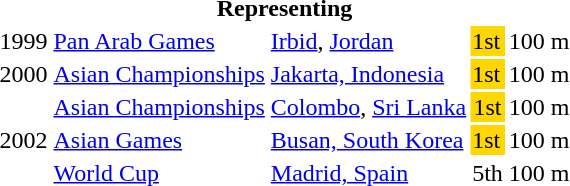<table>
<tr>
<th colspan="5">Representing </th>
</tr>
<tr>
<td>1999</td>
<td><a href='#'>Pan Arab Games</a></td>
<td><a href='#'>Irbid</a>, <a href='#'>Jordan</a></td>
<td bgcolor="gold">1st</td>
<td>100 m</td>
</tr>
<tr>
<td>2000</td>
<td><a href='#'>Asian Championships</a></td>
<td><a href='#'>Jakarta, Indonesia</a></td>
<td bgcolor="gold">1st</td>
<td>100 m</td>
</tr>
<tr>
<td rowspan=3>2002</td>
<td><a href='#'>Asian Championships</a></td>
<td><a href='#'>Colombo</a>, <a href='#'>Sri Lanka</a></td>
<td bgcolor="gold" align="center">1st</td>
<td>100 m</td>
</tr>
<tr>
<td><a href='#'>Asian Games</a></td>
<td><a href='#'>Busan, South Korea</a></td>
<td bgcolor="gold">1st</td>
<td>100 m</td>
</tr>
<tr>
<td><a href='#'>World Cup</a></td>
<td><a href='#'>Madrid, Spain</a></td>
<td>5th</td>
<td>100 m</td>
</tr>
</table>
